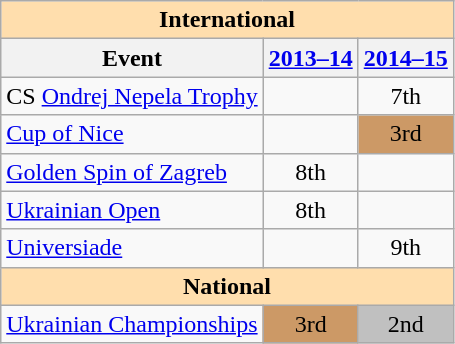<table class="wikitable" style="text-align:center">
<tr>
<th style="background-color: #ffdead; " colspan=3 align=center><strong>International</strong></th>
</tr>
<tr>
<th>Event</th>
<th><a href='#'>2013–14</a></th>
<th><a href='#'>2014–15</a></th>
</tr>
<tr>
<td align=left>CS <a href='#'>Ondrej Nepela Trophy</a></td>
<td></td>
<td>7th</td>
</tr>
<tr>
<td align=left><a href='#'>Cup of Nice</a></td>
<td></td>
<td bgcolor=cc9966>3rd</td>
</tr>
<tr>
<td align=left><a href='#'>Golden Spin of Zagreb</a></td>
<td>8th</td>
<td></td>
</tr>
<tr>
<td align=left><a href='#'>Ukrainian Open</a></td>
<td>8th</td>
<td></td>
</tr>
<tr>
<td align=left><a href='#'>Universiade</a></td>
<td></td>
<td>9th</td>
</tr>
<tr>
<th style="background-color: #ffdead; " colspan=3 align=center><strong>National</strong></th>
</tr>
<tr>
<td align=left><a href='#'>Ukrainian Championships</a></td>
<td bgcolor=cc9966>3rd</td>
<td bgcolor=silver>2nd</td>
</tr>
</table>
